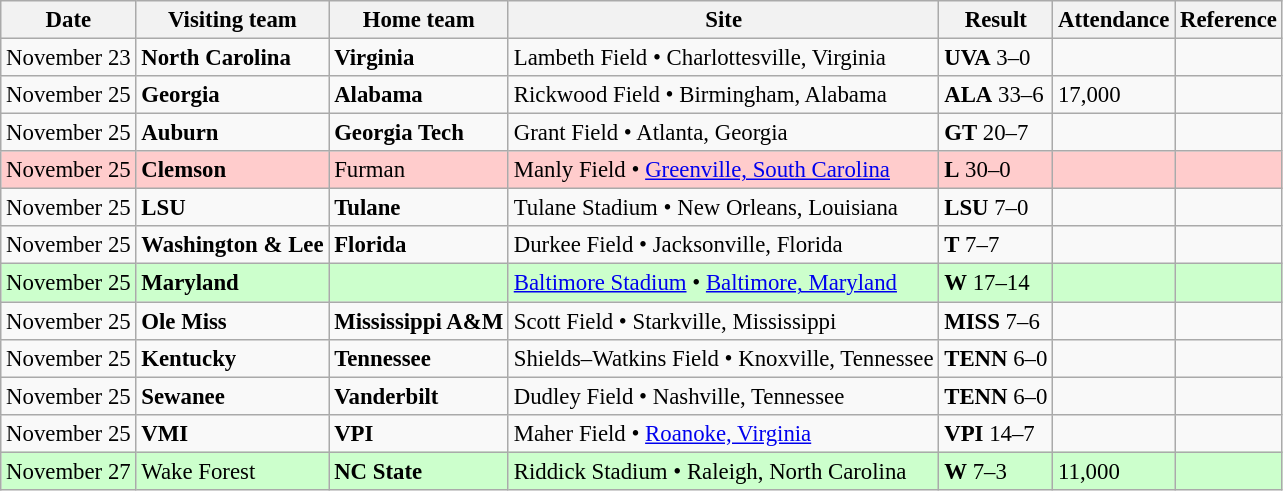<table class="wikitable" style="font-size:95%;">
<tr>
<th>Date</th>
<th>Visiting team</th>
<th>Home team</th>
<th>Site</th>
<th>Result</th>
<th>Attendance</th>
<th class="unsortable">Reference</th>
</tr>
<tr bgcolor=>
<td>November 23</td>
<td><strong>North Carolina</strong></td>
<td><strong>Virginia</strong></td>
<td>Lambeth Field • Charlottesville, Virginia</td>
<td><strong>UVA</strong> 3–0</td>
<td></td>
<td></td>
</tr>
<tr bgcolor=>
<td>November 25</td>
<td><strong>Georgia</strong></td>
<td><strong>Alabama</strong></td>
<td>Rickwood Field • Birmingham, Alabama</td>
<td><strong>ALA</strong> 33–6</td>
<td>17,000</td>
<td></td>
</tr>
<tr bgcolor=>
<td>November 25</td>
<td><strong>Auburn</strong></td>
<td><strong>Georgia Tech</strong></td>
<td>Grant Field • Atlanta, Georgia</td>
<td><strong>GT</strong> 20–7</td>
<td></td>
<td></td>
</tr>
<tr bgcolor=ffcccc>
<td>November 25</td>
<td><strong>Clemson</strong></td>
<td>Furman</td>
<td>Manly Field • <a href='#'>Greenville, South Carolina</a></td>
<td><strong>L</strong> 30–0</td>
<td></td>
<td></td>
</tr>
<tr bgcolor=>
<td>November 25</td>
<td><strong>LSU</strong></td>
<td><strong>Tulane</strong></td>
<td>Tulane Stadium • New Orleans, Louisiana</td>
<td><strong>LSU</strong> 7–0</td>
<td></td>
<td></td>
</tr>
<tr bgcolor=>
<td>November 25</td>
<td><strong>Washington & Lee</strong></td>
<td><strong>Florida</strong></td>
<td>Durkee Field • Jacksonville, Florida</td>
<td><strong>T</strong> 7–7</td>
<td></td>
<td></td>
</tr>
<tr bgcolor=ccffcc>
<td>November 25</td>
<td><strong>Maryland</strong></td>
<td></td>
<td><a href='#'>Baltimore Stadium</a> • <a href='#'>Baltimore, Maryland</a></td>
<td><strong>W</strong> 17–14</td>
<td></td>
<td></td>
</tr>
<tr bgcolor=>
<td>November 25</td>
<td><strong>Ole Miss</strong></td>
<td><strong>Mississippi A&M</strong></td>
<td>Scott Field • Starkville, Mississippi</td>
<td><strong>MISS</strong> 7–6</td>
<td></td>
<td></td>
</tr>
<tr bgcolor=>
<td>November 25</td>
<td><strong>Kentucky</strong></td>
<td><strong>Tennessee</strong></td>
<td>Shields–Watkins Field • Knoxville, Tennessee</td>
<td><strong>TENN</strong> 6–0</td>
<td></td>
<td></td>
</tr>
<tr bgcolor=>
<td>November 25</td>
<td><strong>Sewanee</strong></td>
<td><strong>Vanderbilt</strong></td>
<td>Dudley Field • Nashville, Tennessee</td>
<td><strong>TENN</strong> 6–0</td>
<td></td>
<td></td>
</tr>
<tr bgcolor=>
<td>November 25</td>
<td><strong>VMI</strong></td>
<td><strong>VPI</strong></td>
<td>Maher Field • <a href='#'>Roanoke, Virginia</a></td>
<td><strong>VPI</strong> 14–7</td>
<td></td>
<td></td>
</tr>
<tr bgcolor=ccffcc>
<td>November 27</td>
<td>Wake Forest</td>
<td><strong>NC State</strong></td>
<td>Riddick Stadium • Raleigh, North Carolina</td>
<td><strong>W</strong> 7–3</td>
<td>11,000</td>
<td></td>
</tr>
</table>
